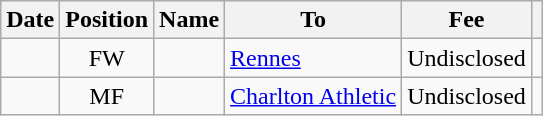<table class="wikitable sortable">
<tr>
<th>Date</th>
<th>Position</th>
<th>Name</th>
<th>To</th>
<th>Fee</th>
<th class="unsortable"></th>
</tr>
<tr>
<td></td>
<td align="center">FW</td>
<td></td>
<td><a href='#'>Rennes</a></td>
<td>Undisclosed</td>
<td></td>
</tr>
<tr>
<td></td>
<td align="center">MF</td>
<td></td>
<td><a href='#'>Charlton Athletic</a></td>
<td>Undisclosed</td>
<td></td>
</tr>
</table>
